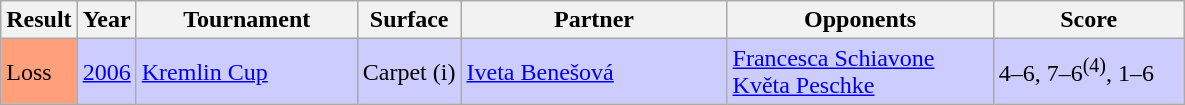<table class="sortable wikitable">
<tr>
<th>Result</th>
<th>Year</th>
<th width=140>Tournament</th>
<th>Surface</th>
<th width=170>Partner</th>
<th width=170>Opponents</th>
<th width=120>Score</th>
</tr>
<tr bgcolor=CCCCFF>
<td bgcolor=ffa07a>Loss</td>
<td><a href='#'>2006</a></td>
<td><a href='#'>Kremlin Cup</a></td>
<td>Carpet (i)</td>
<td> <a href='#'>Iveta Benešová</a></td>
<td> <a href='#'>Francesca Schiavone</a> <br>  <a href='#'>Květa Peschke</a></td>
<td>4–6, 7–6<sup>(4)</sup>, 1–6</td>
</tr>
</table>
